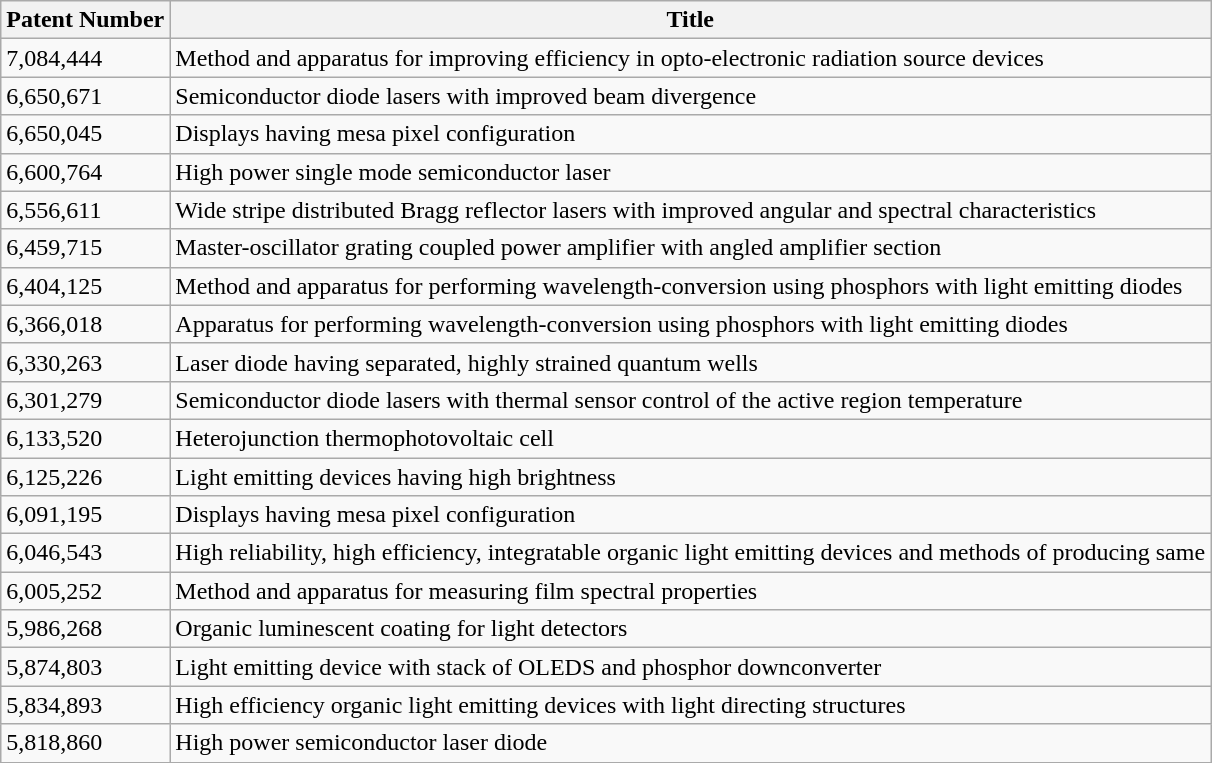<table class="wikitable">
<tr>
<th>Patent Number</th>
<th>Title</th>
</tr>
<tr>
<td>7,084,444</td>
<td>Method and apparatus for improving efficiency in opto-electronic radiation source devices</td>
</tr>
<tr>
<td>6,650,671</td>
<td>Semiconductor diode lasers with improved beam divergence</td>
</tr>
<tr>
<td>6,650,045</td>
<td>Displays having mesa pixel configuration</td>
</tr>
<tr>
<td>6,600,764</td>
<td>High power single mode semiconductor laser</td>
</tr>
<tr>
<td>6,556,611</td>
<td>Wide stripe distributed Bragg reflector lasers with improved angular and spectral characteristics</td>
</tr>
<tr>
<td>6,459,715</td>
<td>Master-oscillator grating coupled power amplifier with angled amplifier section</td>
</tr>
<tr>
<td>6,404,125</td>
<td>Method and apparatus for performing wavelength-conversion using phosphors with light emitting diodes</td>
</tr>
<tr>
<td>6,366,018</td>
<td>Apparatus for performing wavelength-conversion using phosphors with light emitting diodes</td>
</tr>
<tr>
<td>6,330,263</td>
<td>Laser diode having separated, highly strained quantum wells</td>
</tr>
<tr>
<td>6,301,279</td>
<td>Semiconductor diode lasers with thermal sensor control of the active region temperature</td>
</tr>
<tr>
<td>6,133,520</td>
<td>Heterojunction thermophotovoltaic cell</td>
</tr>
<tr>
<td>6,125,226</td>
<td>Light emitting devices having high brightness</td>
</tr>
<tr>
<td>6,091,195</td>
<td>Displays having mesa pixel configuration</td>
</tr>
<tr>
<td>6,046,543</td>
<td>High reliability, high efficiency, integratable organic light emitting devices and methods of producing same</td>
</tr>
<tr>
<td>6,005,252</td>
<td>Method and apparatus for measuring film spectral properties</td>
</tr>
<tr>
<td>5,986,268</td>
<td>Organic luminescent coating for light detectors</td>
</tr>
<tr>
<td>5,874,803</td>
<td>Light emitting device with stack of OLEDS and phosphor downconverter</td>
</tr>
<tr>
<td>5,834,893</td>
<td>High efficiency organic light emitting devices with light directing structures</td>
</tr>
<tr>
<td>5,818,860</td>
<td>High power semiconductor laser diode</td>
</tr>
</table>
